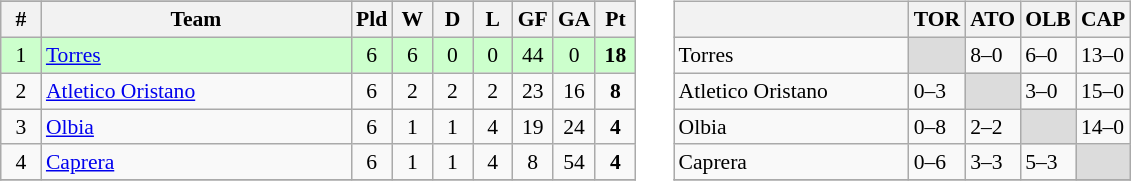<table style="font-size:90%" cellpadding="4">
<tr valign="top">
<td><br><table class=wikitable>
<tr align=center>
</tr>
<tr>
<th width=20>#</th>
<th width=200>Team</th>
<th width=20>Pld</th>
<th width=20>W</th>
<th width=20>D</th>
<th width=20>L</th>
<th width=20>GF</th>
<th width=20>GA</th>
<th width=20>Pt</th>
</tr>
<tr style="background:#cfc;" align=center>
<td>1</td>
<td align="left"><a href='#'>Torres</a></td>
<td>6</td>
<td>6</td>
<td>0</td>
<td>0</td>
<td>44</td>
<td>0</td>
<td><strong>18</strong></td>
</tr>
<tr align=center>
<td>2</td>
<td align="left"><a href='#'>Atletico Oristano</a></td>
<td>6</td>
<td>2</td>
<td>2</td>
<td>2</td>
<td>23</td>
<td>16</td>
<td><strong>8</strong></td>
</tr>
<tr align=center>
<td>3</td>
<td align="left"><a href='#'>Olbia</a></td>
<td>6</td>
<td>1</td>
<td>1</td>
<td>4</td>
<td>19</td>
<td>24</td>
<td><strong>4</strong></td>
</tr>
<tr align=center>
<td>4</td>
<td align="left"><a href='#'>Caprera</a></td>
<td>6</td>
<td>1</td>
<td>1</td>
<td>4</td>
<td>8</td>
<td>54</td>
<td><strong>4</strong></td>
</tr>
<tr>
</tr>
</table>
</td>
<td><br><table class="wikitable">
<tr>
<th></th>
<th>TOR</th>
<th>ATO</th>
<th>OLB</th>
<th>CAP</th>
</tr>
<tr>
<td width=150>Torres</td>
<td bgcolor="#DCDCDC"></td>
<td>8–0</td>
<td>6–0</td>
<td>13–0</td>
</tr>
<tr>
<td width=150>Atletico Oristano</td>
<td>0–3</td>
<td bgcolor="#DCDCDC"></td>
<td>3–0</td>
<td>15–0</td>
</tr>
<tr>
<td width=150>Olbia</td>
<td>0–8</td>
<td>2–2</td>
<td bgcolor="#DCDCDC"></td>
<td>14–0</td>
</tr>
<tr>
<td width=150>Caprera</td>
<td>0–6</td>
<td>3–3</td>
<td>5–3</td>
<td bgcolor="#DCDCDC"></td>
</tr>
<tr>
</tr>
</table>
</td>
</tr>
</table>
